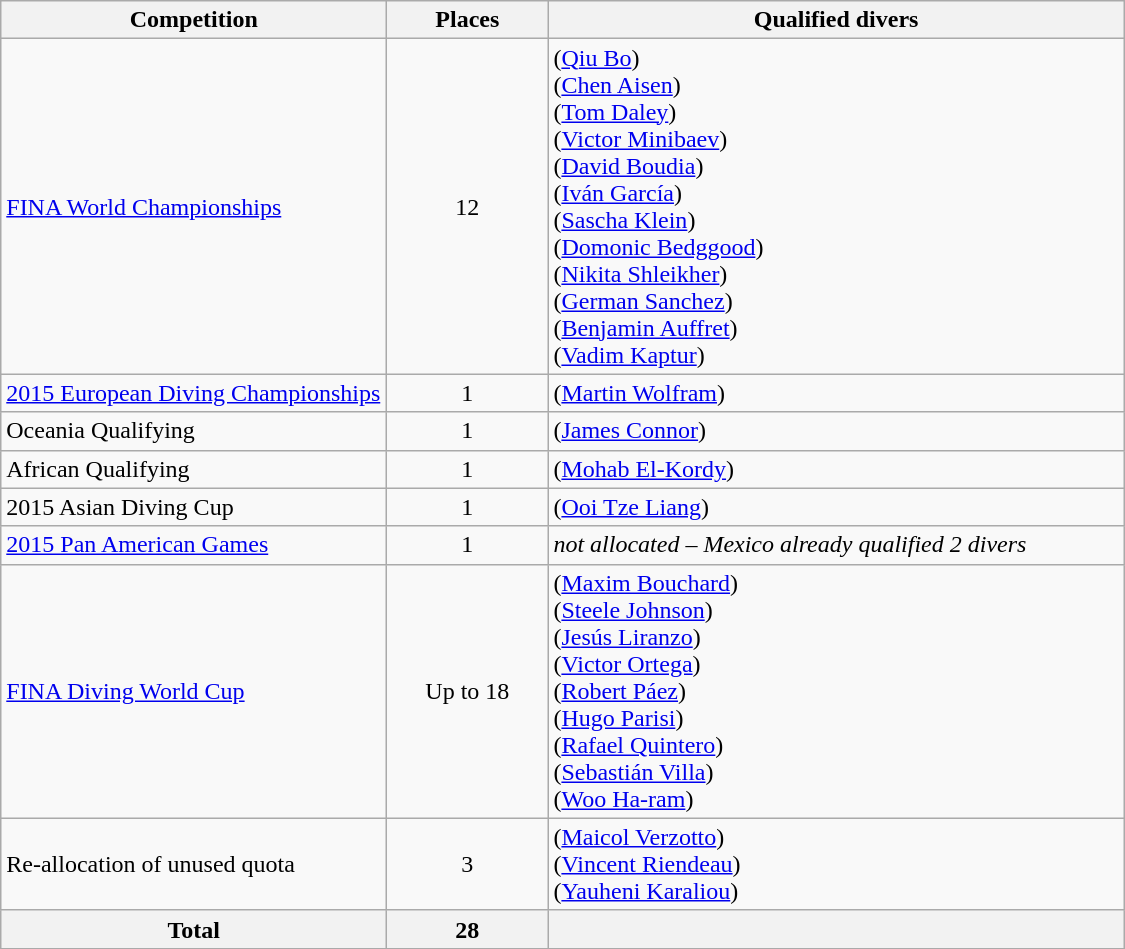<table class="wikitable" width=750>
<tr>
<th width=250>Competition</th>
<th width=100>Places</th>
<th>Qualified divers</th>
</tr>
<tr>
<td><a href='#'>FINA World Championships</a></td>
<td align=center>12</td>
<td> (<a href='#'>Qiu Bo</a>)<br> (<a href='#'>Chen Aisen</a>)<br> (<a href='#'>Tom Daley</a>)<br> (<a href='#'>Victor Minibaev</a>)<br> (<a href='#'>David Boudia</a>)<br> (<a href='#'>Iván García</a>)<br> (<a href='#'>Sascha Klein</a>)<br> (<a href='#'>Domonic Bedggood</a>)<br> (<a href='#'>Nikita Shleikher</a>)<br> (<a href='#'>German Sanchez</a>)<br> (<a href='#'>Benjamin Auffret</a>)<br> (<a href='#'>Vadim Kaptur</a>)</td>
</tr>
<tr>
<td><a href='#'>2015 European Diving Championships</a></td>
<td align=center>1</td>
<td> (<a href='#'>Martin Wolfram</a>)</td>
</tr>
<tr>
<td>Oceania Qualifying</td>
<td align=center>1</td>
<td> (<a href='#'>James Connor</a>)</td>
</tr>
<tr>
<td>African Qualifying</td>
<td align=center>1</td>
<td> (<a href='#'>Mohab El-Kordy</a>)</td>
</tr>
<tr>
<td>2015 Asian Diving Cup</td>
<td align=center>1</td>
<td> (<a href='#'>Ooi Tze Liang</a>)</td>
</tr>
<tr>
<td><a href='#'>2015 Pan American Games</a></td>
<td align=center>1</td>
<td><em>not allocated – Mexico already qualified 2 divers</em></td>
</tr>
<tr>
<td><a href='#'>FINA Diving World Cup</a></td>
<td align=center>Up to 18</td>
<td> (<a href='#'>Maxim Bouchard</a>)<br> (<a href='#'>Steele Johnson</a>)<br> (<a href='#'>Jesús Liranzo</a>)<br> (<a href='#'>Victor Ortega</a>)<br> (<a href='#'>Robert Páez</a>)<br> (<a href='#'>Hugo Parisi</a>)<br> (<a href='#'>Rafael Quintero</a>)<br> (<a href='#'>Sebastián Villa</a>)<br> (<a href='#'>Woo Ha-ram</a>)</td>
</tr>
<tr>
<td>Re-allocation of unused quota</td>
<td align=center>3</td>
<td> (<a href='#'>Maicol Verzotto</a>)<br> (<a href='#'>Vincent Riendeau</a>)<br> (<a href='#'>Yauheni Karaliou</a>)</td>
</tr>
<tr>
<th>Total</th>
<th>28</th>
<th></th>
</tr>
</table>
